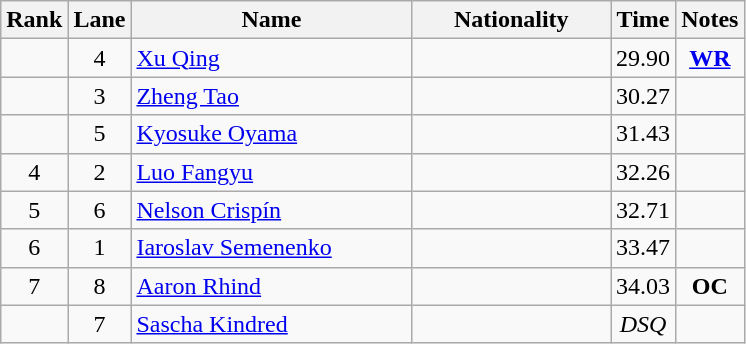<table class="wikitable sortable" style="text-align:center">
<tr>
<th>Rank</th>
<th>Lane</th>
<th style="width:180px">Name</th>
<th style="width:125px">Nationality</th>
<th>Time</th>
<th>Notes</th>
</tr>
<tr>
<td></td>
<td>4</td>
<td style="text-align:left;"><a href='#'>Xu Qing</a></td>
<td style="text-align:left;"></td>
<td>29.90</td>
<td><strong><a href='#'>WR</a></strong></td>
</tr>
<tr>
<td></td>
<td>3</td>
<td style="text-align:left;"><a href='#'>Zheng Tao</a></td>
<td style="text-align:left;"></td>
<td>30.27</td>
<td></td>
</tr>
<tr>
<td></td>
<td>5</td>
<td style="text-align:left;"><a href='#'>Kyosuke Oyama</a></td>
<td style="text-align:left;"></td>
<td>31.43</td>
<td></td>
</tr>
<tr>
<td>4</td>
<td>2</td>
<td style="text-align:left;"><a href='#'>Luo Fangyu</a></td>
<td style="text-align:left;"></td>
<td>32.26</td>
<td></td>
</tr>
<tr>
<td>5</td>
<td>6</td>
<td style="text-align:left;"><a href='#'>Nelson Crispín</a></td>
<td style="text-align:left;"></td>
<td>32.71</td>
<td></td>
</tr>
<tr>
<td>6</td>
<td>1</td>
<td style="text-align:left;"><a href='#'>Iaroslav Semenenko</a></td>
<td style="text-align:left;"></td>
<td>33.47</td>
<td></td>
</tr>
<tr>
<td>7</td>
<td>8</td>
<td style="text-align:left;"><a href='#'>Aaron Rhind</a></td>
<td style="text-align:left;"></td>
<td>34.03</td>
<td><strong>OC</strong></td>
</tr>
<tr>
<td></td>
<td>7</td>
<td style="text-align:left;"><a href='#'>Sascha Kindred</a></td>
<td style="text-align:left;"></td>
<td><em>DSQ</em></td>
<td></td>
</tr>
</table>
